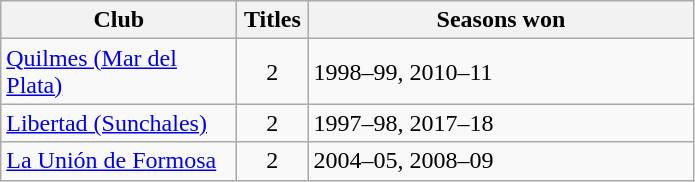<table class="wikitable sortable" style="text-align:left">
<tr>
<th width=150px>Club</th>
<th width=40px>Titles</th>
<th width=250px>Seasons won</th>
</tr>
<tr>
<td><a href='#'>Quilmes (Mar del Plata)</a></td>
<td align=center>2</td>
<td>1998–99, 2010–11</td>
</tr>
<tr>
<td><a href='#'>Libertad (Sunchales)</a></td>
<td align=center>2</td>
<td>1997–98, 2017–18</td>
</tr>
<tr>
<td><a href='#'>La Unión de Formosa</a></td>
<td align=center>2</td>
<td>2004–05, 2008–09</td>
</tr>
</table>
